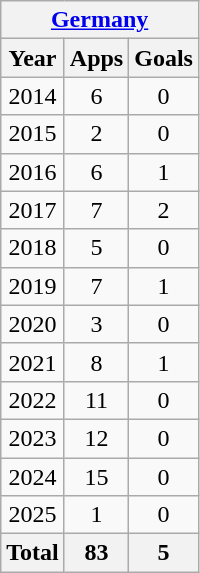<table class="wikitable" style="text-align:center">
<tr>
<th colspan=3><a href='#'>Germany</a></th>
</tr>
<tr>
<th>Year</th>
<th>Apps</th>
<th>Goals</th>
</tr>
<tr>
<td>2014</td>
<td>6</td>
<td>0</td>
</tr>
<tr>
<td>2015</td>
<td>2</td>
<td>0</td>
</tr>
<tr>
<td>2016</td>
<td>6</td>
<td>1</td>
</tr>
<tr>
<td>2017</td>
<td>7</td>
<td>2</td>
</tr>
<tr>
<td>2018</td>
<td>5</td>
<td>0</td>
</tr>
<tr>
<td>2019</td>
<td>7</td>
<td>1</td>
</tr>
<tr>
<td>2020</td>
<td>3</td>
<td>0</td>
</tr>
<tr>
<td>2021</td>
<td>8</td>
<td>1</td>
</tr>
<tr>
<td>2022</td>
<td>11</td>
<td>0</td>
</tr>
<tr>
<td>2023</td>
<td>12</td>
<td>0</td>
</tr>
<tr>
<td>2024</td>
<td>15</td>
<td>0</td>
</tr>
<tr>
<td>2025</td>
<td>1</td>
<td>0</td>
</tr>
<tr>
<th>Total</th>
<th>83</th>
<th>5</th>
</tr>
</table>
